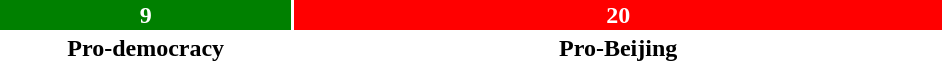<table style="width:50%; text-align:center;">
<tr style="color:white;">
<td style="background:green; width:31.03%;"><strong>9</strong></td>
<td style="background:red; width:68.97%;"><strong>20</strong></td>
</tr>
<tr>
<td><span><strong>Pro-democracy</strong></span></td>
<td><span><strong>Pro-Beijing</strong></span></td>
</tr>
</table>
